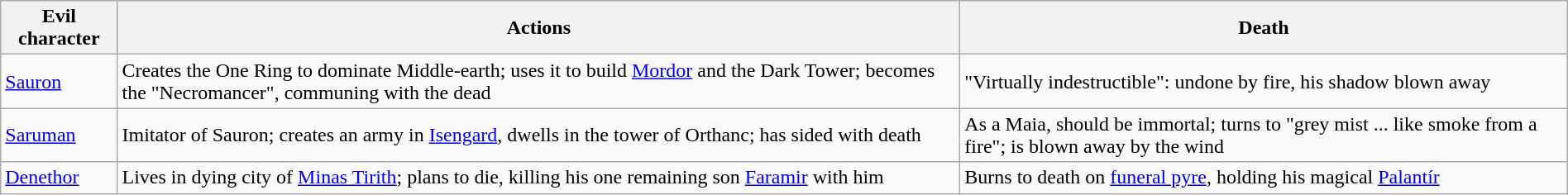<table class="wikitable" style="margin:1em auto;">
<tr>
<th>Evil character</th>
<th>Actions</th>
<th>Death</th>
</tr>
<tr>
<td><a href='#'>Sauron</a></td>
<td>Creates the One Ring to dominate Middle-earth; uses it to build <a href='#'>Mordor</a> and the Dark Tower; becomes the "Necromancer", communing with the dead</td>
<td>"Virtually indestructible": undone by fire, his shadow blown away</td>
</tr>
<tr>
<td><a href='#'>Saruman</a></td>
<td>Imitator of Sauron; creates an army in <a href='#'>Isengard</a>, dwells in the tower of Orthanc; has sided with death</td>
<td>As a Maia, should be immortal; turns to "grey mist ... like smoke from a fire"; is blown away by the wind</td>
</tr>
<tr>
<td><a href='#'>Denethor</a></td>
<td>Lives in dying city of <a href='#'>Minas Tirith</a>; plans to die, killing his one remaining son <a href='#'>Faramir</a> with him</td>
<td>Burns to death on <a href='#'>funeral pyre</a>, holding his magical <a href='#'>Palantír</a></td>
</tr>
</table>
